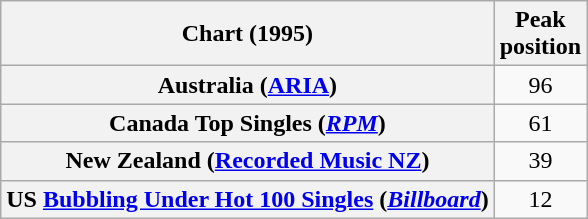<table class="wikitable sortable plainrowheaders" style="text-align:center">
<tr>
<th>Chart (1995)</th>
<th>Peak<br>position</th>
</tr>
<tr>
<th scope="row">Australia (<a href='#'>ARIA</a>)</th>
<td>96</td>
</tr>
<tr>
<th scope="row">Canada Top Singles (<em><a href='#'>RPM</a></em>)</th>
<td>61</td>
</tr>
<tr>
<th scope="row">New Zealand (<a href='#'>Recorded Music NZ</a>)</th>
<td>39</td>
</tr>
<tr>
<th scope="row">US <a href='#'>Bubbling Under Hot 100 Singles</a> (<em><a href='#'>Billboard</a></em>)</th>
<td>12</td>
</tr>
</table>
